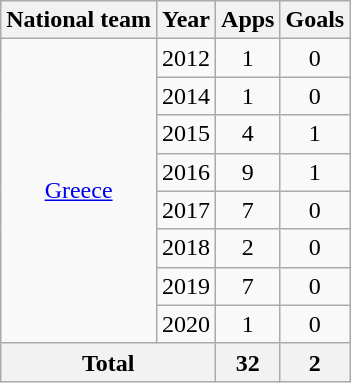<table class="wikitable" style="text-align:center">
<tr>
<th>National team</th>
<th>Year</th>
<th>Apps</th>
<th>Goals</th>
</tr>
<tr>
<td rowspan="8"><a href='#'>Greece</a></td>
<td>2012</td>
<td>1</td>
<td>0</td>
</tr>
<tr>
<td>2014</td>
<td>1</td>
<td>0</td>
</tr>
<tr>
<td>2015</td>
<td>4</td>
<td>1</td>
</tr>
<tr>
<td>2016</td>
<td>9</td>
<td>1</td>
</tr>
<tr>
<td>2017</td>
<td>7</td>
<td>0</td>
</tr>
<tr>
<td>2018</td>
<td>2</td>
<td>0</td>
</tr>
<tr>
<td>2019</td>
<td>7</td>
<td>0</td>
</tr>
<tr>
<td>2020</td>
<td>1</td>
<td>0</td>
</tr>
<tr>
<th colspan="2">Total</th>
<th>32</th>
<th>2</th>
</tr>
</table>
